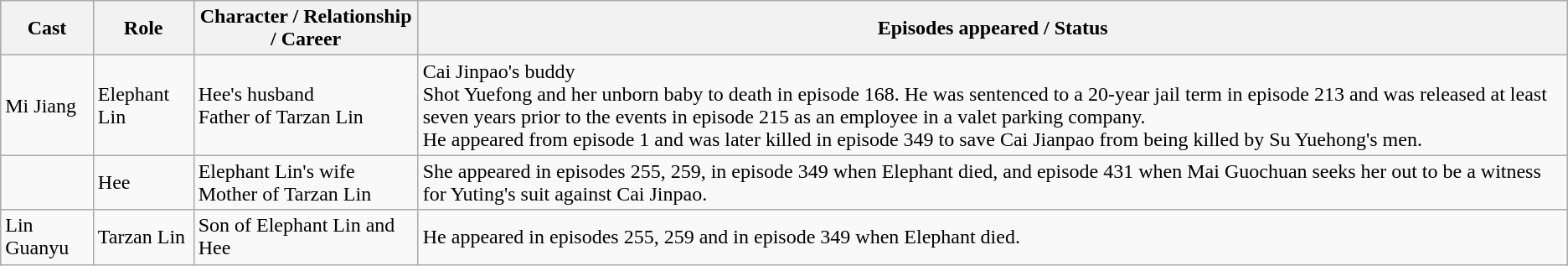<table class="wikitable">
<tr>
<th>Cast</th>
<th>Role</th>
<th>Character / Relationship / Career</th>
<th>Episodes appeared / Status</th>
</tr>
<tr>
<td>Mi Jiang</td>
<td>Elephant Lin</td>
<td>Hee's husband <br> Father of Tarzan Lin</td>
<td>Cai Jinpao's buddy<br>Shot Yuefong and her unborn baby to death in episode 168.
He was sentenced to a 20-year jail term in episode 213 and was released at least seven years prior to the events in episode 215 as an employee in a valet parking company.<br>He appeared from episode 1 and was later killed in episode 349 to save Cai Jianpao from being killed by Su Yuehong's men.</td>
</tr>
<tr>
<td></td>
<td>Hee</td>
<td>Elephant Lin's wife <br> Mother of Tarzan Lin</td>
<td>She appeared in episodes 255, 259, in episode 349 when Elephant died, and episode 431 when Mai Guochuan seeks her out to be a witness for Yuting's suit against Cai Jinpao.</td>
</tr>
<tr>
<td>Lin Guanyu</td>
<td>Tarzan Lin</td>
<td>Son of Elephant Lin and Hee</td>
<td>He appeared in episodes 255, 259 and in episode 349 when Elephant died.</td>
</tr>
</table>
